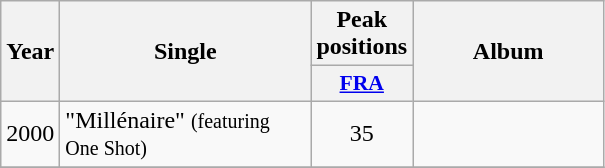<table class="wikitable">
<tr>
<th align="center" rowspan="2" width="10">Year</th>
<th align="center" rowspan="2" width="160">Single</th>
<th align="center" colspan="1" width="30">Peak positions</th>
<th align="center" rowspan="2" width="120">Album</th>
</tr>
<tr>
<th scope="col" style="width:3em;font-size:90%;"><a href='#'>FRA</a><br></th>
</tr>
<tr>
<td align="center">2000</td>
<td>"Millénaire" <small>(featuring One Shot)</small></td>
<td align="center">35</td>
<td align="center"></td>
</tr>
<tr>
</tr>
</table>
